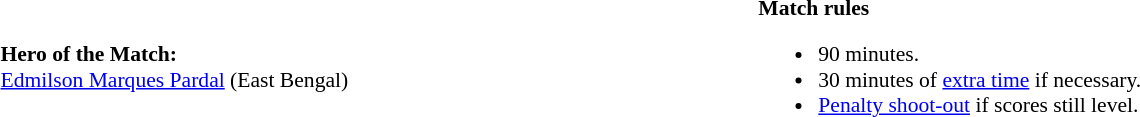<table width=100% style="font-size: 90%">
<tr>
<td><br><strong>Hero of the Match:</strong><br><a href='#'>Edmilson Marques Pardal</a> (East Bengal)</td>
<td style="width:60%; vertical-align:top;"><br><strong>Match rules</strong><ul><li>90 minutes.</li><li>30 minutes of <a href='#'>extra time</a> if necessary.</li><li><a href='#'>Penalty shoot-out</a> if scores still level.</li></ul></td>
</tr>
</table>
